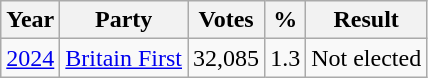<table class="wikitable">
<tr>
<th>Year</th>
<th>Party</th>
<th>Votes</th>
<th>%</th>
<th>Result</th>
</tr>
<tr>
<td><a href='#'>2024</a></td>
<td><a href='#'>Britain First</a></td>
<td>32,085</td>
<td>1.3</td>
<td>Not elected</td>
</tr>
</table>
